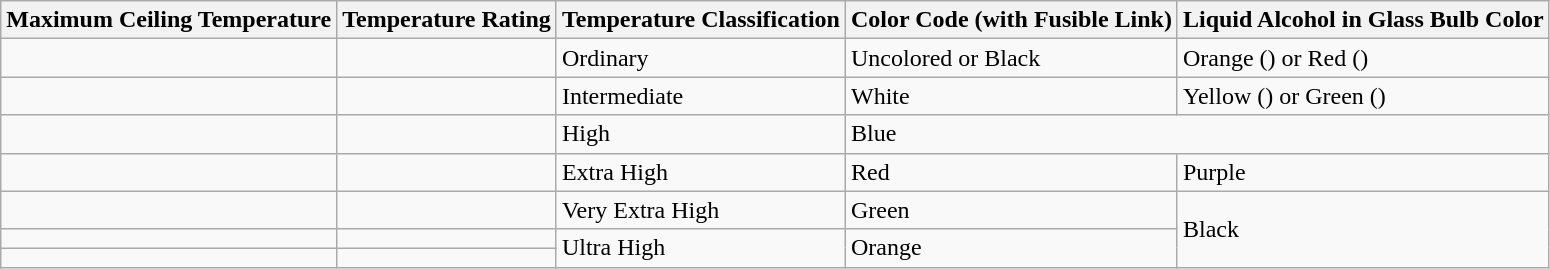<table class="wikitable">
<tr>
<th>Maximum Ceiling Temperature</th>
<th>Temperature Rating</th>
<th>Temperature Classification</th>
<th>Color Code (with Fusible Link)</th>
<th>Liquid Alcohol in Glass Bulb Color</th>
</tr>
<tr>
<td></td>
<td></td>
<td>Ordinary</td>
<td>Uncolored or Black</td>
<td>Orange () or Red ()</td>
</tr>
<tr>
<td></td>
<td></td>
<td>Intermediate</td>
<td>White</td>
<td>Yellow () or Green ()</td>
</tr>
<tr>
<td></td>
<td></td>
<td>High</td>
<td colspan="2">Blue</td>
</tr>
<tr>
<td></td>
<td></td>
<td>Extra High</td>
<td>Red</td>
<td>Purple</td>
</tr>
<tr>
<td></td>
<td></td>
<td>Very Extra High</td>
<td>Green</td>
<td rowspan="3">Black</td>
</tr>
<tr>
<td></td>
<td></td>
<td rowspan="2">Ultra High</td>
<td rowspan="2">Orange</td>
</tr>
<tr>
<td></td>
<td></td>
</tr>
</table>
